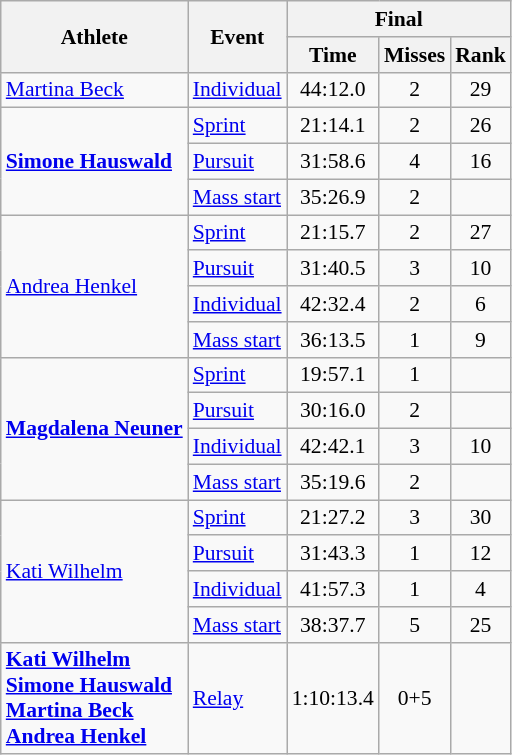<table class="wikitable" style="font-size:90%">
<tr>
<th rowspan="2">Athlete</th>
<th rowspan="2">Event</th>
<th colspan="3">Final</th>
</tr>
<tr>
<th>Time</th>
<th>Misses</th>
<th>Rank</th>
</tr>
<tr>
<td><a href='#'>Martina Beck</a></td>
<td><a href='#'>Individual</a></td>
<td align="center">44:12.0</td>
<td align="center">2</td>
<td align="center">29</td>
</tr>
<tr>
<td rowspan=3><strong><a href='#'>Simone Hauswald</a></strong></td>
<td><a href='#'>Sprint</a></td>
<td align="center">21:14.1</td>
<td align="center">2</td>
<td align="center">26</td>
</tr>
<tr>
<td><a href='#'>Pursuit</a></td>
<td align="center">31:58.6</td>
<td align="center">4</td>
<td align="center">16</td>
</tr>
<tr>
<td><a href='#'>Mass start</a></td>
<td align="center">35:26.9</td>
<td align="center">2</td>
<td align="center"></td>
</tr>
<tr>
<td rowspan=4><a href='#'>Andrea Henkel</a></td>
<td><a href='#'>Sprint</a></td>
<td align="center">21:15.7</td>
<td align="center">2</td>
<td align="center">27</td>
</tr>
<tr>
<td><a href='#'>Pursuit</a></td>
<td align="center">31:40.5</td>
<td align="center">3</td>
<td align="center">10</td>
</tr>
<tr>
<td><a href='#'>Individual</a></td>
<td align="center">42:32.4</td>
<td align="center">2</td>
<td align="center">6</td>
</tr>
<tr>
<td><a href='#'>Mass start</a></td>
<td align="center">36:13.5</td>
<td align="center">1</td>
<td align="center">9</td>
</tr>
<tr>
<td rowspan=4><strong><a href='#'>Magdalena Neuner</a></strong></td>
<td><a href='#'>Sprint</a></td>
<td align="center">19:57.1</td>
<td align="center">1</td>
<td align="center"></td>
</tr>
<tr>
<td><a href='#'>Pursuit</a></td>
<td align="center">30:16.0</td>
<td align="center">2</td>
<td align="center"></td>
</tr>
<tr>
<td><a href='#'>Individual</a></td>
<td align="center">42:42.1</td>
<td align="center">3</td>
<td align="center">10</td>
</tr>
<tr>
<td><a href='#'>Mass start</a></td>
<td align="center">35:19.6</td>
<td align="center">2</td>
<td align="center"></td>
</tr>
<tr>
<td rowspan=4><a href='#'>Kati Wilhelm</a></td>
<td><a href='#'>Sprint</a></td>
<td align="center">21:27.2</td>
<td align="center">3</td>
<td align="center">30</td>
</tr>
<tr>
<td><a href='#'>Pursuit</a></td>
<td align="center">31:43.3</td>
<td align="center">1</td>
<td align="center">12</td>
</tr>
<tr>
<td><a href='#'>Individual</a></td>
<td align="center">41:57.3</td>
<td align="center">1</td>
<td align="center">4</td>
</tr>
<tr>
<td><a href='#'>Mass start</a></td>
<td align="center">38:37.7</td>
<td align="center">5</td>
<td align="center">25</td>
</tr>
<tr>
<td><strong><a href='#'>Kati Wilhelm</a><br><a href='#'>Simone Hauswald</a><br><a href='#'>Martina Beck</a><br><a href='#'>Andrea Henkel</a></strong></td>
<td><a href='#'>Relay</a></td>
<td align="center">1:10:13.4</td>
<td align="center">0+5</td>
<td align="center"></td>
</tr>
</table>
